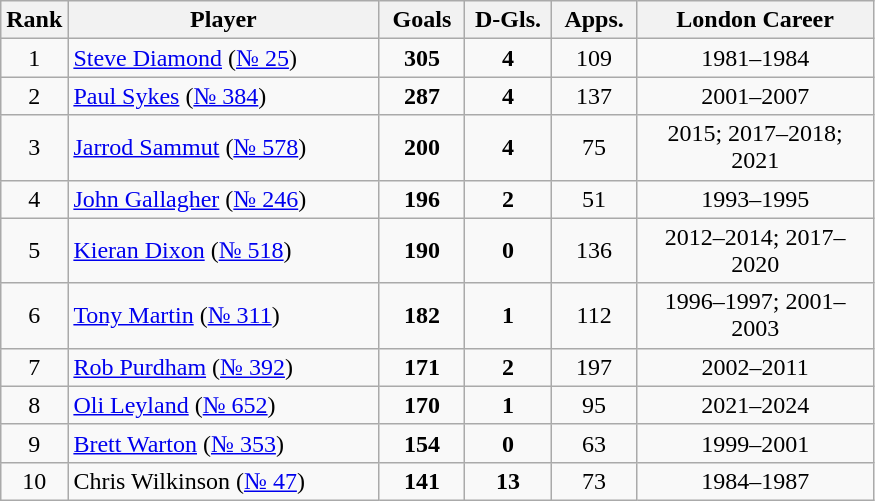<table class="wikitable sortable" style="text-align:center;">
<tr>
<th width="25">Rank</th>
<th style="width:200px;">Player</th>
<th width="50">Goals</th>
<th width="50">D-Gls.</th>
<th width="50">Apps.</th>
<th style="width:150px;">London Career</th>
</tr>
<tr>
<td>1</td>
<td align="left"> <a href='#'>Steve Diamond</a> (<a href='#'>№ 25</a>)</td>
<td><strong>305</strong></td>
<td><strong>4</strong></td>
<td>109</td>
<td>1981–1984</td>
</tr>
<tr>
<td>2</td>
<td align="left"> <a href='#'>Paul Sykes</a> (<a href='#'>№ 384</a>)</td>
<td><strong>287</strong></td>
<td><strong>4</strong></td>
<td>137</td>
<td>2001–2007</td>
</tr>
<tr>
<td>3</td>
<td align="left"> <a href='#'>Jarrod Sammut</a> (<a href='#'>№ 578</a>)</td>
<td><strong>200</strong></td>
<td><strong>4</strong></td>
<td>75</td>
<td>2015; 2017–2018; 2021</td>
</tr>
<tr>
<td>4</td>
<td align="left"> <a href='#'>John Gallagher</a> (<a href='#'>№ 246</a>)</td>
<td><strong>196</strong></td>
<td><strong>2</strong></td>
<td>51</td>
<td>1993–1995</td>
</tr>
<tr>
<td>5</td>
<td align="left"> <a href='#'>Kieran Dixon</a> (<a href='#'>№ 518</a>)</td>
<td><strong>190</strong></td>
<td><strong>0</strong></td>
<td>136</td>
<td>2012–2014; 2017–2020</td>
</tr>
<tr>
<td>6</td>
<td align="left"> <a href='#'>Tony Martin</a> (<a href='#'>№ 311</a>)</td>
<td><strong>182</strong></td>
<td><strong>1</strong></td>
<td>112</td>
<td>1996–1997; 2001–2003</td>
</tr>
<tr>
<td>7</td>
<td align="left"> <a href='#'>Rob Purdham</a> (<a href='#'>№ 392</a>)</td>
<td><strong>171</strong></td>
<td><strong>2</strong></td>
<td>197</td>
<td>2002–2011</td>
</tr>
<tr>
<td>8</td>
<td align="left"> <a href='#'>Oli Leyland</a> (<a href='#'>№ 652</a>)</td>
<td><strong>170</strong></td>
<td><strong>1</strong></td>
<td>95</td>
<td>2021–2024</td>
</tr>
<tr>
<td>9</td>
<td align="left"> <a href='#'>Brett Warton</a> (<a href='#'>№ 353</a>)</td>
<td><strong>154</strong></td>
<td><strong>0</strong></td>
<td>63</td>
<td>1999–2001</td>
</tr>
<tr>
<td>10</td>
<td align="left"> Chris Wilkinson (<a href='#'>№ 47</a>)</td>
<td><strong>141</strong></td>
<td><strong>13</strong></td>
<td>73</td>
<td>1984–1987</td>
</tr>
</table>
